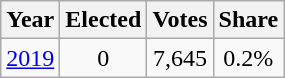<table class="wikitable">
<tr>
<th>Year</th>
<th>Elected</th>
<th>Votes</th>
<th>Share</th>
</tr>
<tr>
<td align="center"><a href='#'>2019</a></td>
<td align="center">0</td>
<td align="center">7,645</td>
<td align="center">0.2%</td>
</tr>
</table>
